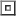<table>
<tr>
<td><br><table border=1>
<tr>
<td></td>
</tr>
</table>
</td>
</tr>
<tr>
</tr>
</table>
